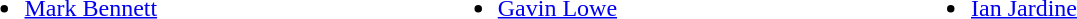<table style="width:100%;">
<tr>
<td style="vertical-align:top; width:20%;"><br><ul><li> <a href='#'>Mark Bennett</a></li></ul></td>
<td style="vertical-align:top; width:20%;"><br><ul><li> <a href='#'>Gavin Lowe</a></li></ul></td>
<td style="vertical-align:top; width:20%;"><br><ul><li> <a href='#'>Ian Jardine</a></li></ul></td>
<td style="vertical-align:top; width:20%;"></td>
</tr>
</table>
